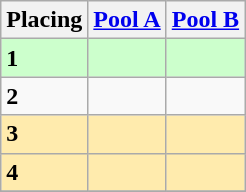<table class=wikitable style="border:1px solid #AAAAAA;">
<tr>
<th>Placing</th>
<th><a href='#'>Pool A</a></th>
<th><a href='#'>Pool B</a></th>
</tr>
<tr style="background: #ccffcc;">
<td><strong>1</strong></td>
<td></td>
<td></td>
</tr>
<tr>
<td><strong>2</strong></td>
<td></td>
<td></td>
</tr>
<tr style="background: #ffebad;">
<td><strong>3</strong></td>
<td></td>
<td></td>
</tr>
<tr style="background: #ffebad;">
<td><strong>4</strong></td>
<td></td>
<td></td>
</tr>
<tr>
</tr>
</table>
